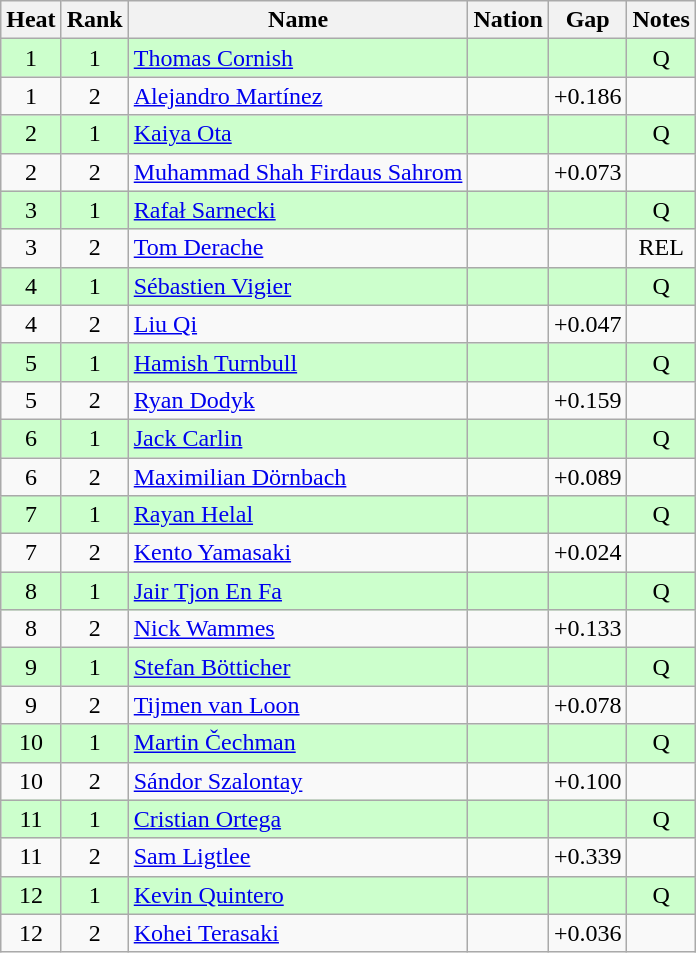<table class="wikitable sortable" style="text-align:center">
<tr>
<th>Heat</th>
<th>Rank</th>
<th>Name</th>
<th>Nation</th>
<th>Gap</th>
<th>Notes</th>
</tr>
<tr bgcolor=ccffcc>
<td>1</td>
<td>1</td>
<td align=left><a href='#'>Thomas Cornish</a></td>
<td align=left></td>
<td></td>
<td>Q</td>
</tr>
<tr>
<td>1</td>
<td>2</td>
<td align=left><a href='#'>Alejandro Martínez</a></td>
<td align=left></td>
<td>+0.186</td>
<td></td>
</tr>
<tr bgcolor=ccffcc>
<td>2</td>
<td>1</td>
<td align=left><a href='#'>Kaiya Ota</a></td>
<td align=left></td>
<td></td>
<td>Q</td>
</tr>
<tr>
<td>2</td>
<td>2</td>
<td align=left><a href='#'>Muhammad Shah Firdaus Sahrom</a></td>
<td align=left></td>
<td>+0.073</td>
<td></td>
</tr>
<tr bgcolor=ccffcc>
<td>3</td>
<td>1</td>
<td align=left><a href='#'>Rafał Sarnecki</a></td>
<td align=left></td>
<td></td>
<td>Q</td>
</tr>
<tr>
<td>3</td>
<td>2</td>
<td align=left><a href='#'>Tom Derache</a></td>
<td align=left></td>
<td></td>
<td>REL</td>
</tr>
<tr bgcolor=ccffcc>
<td>4</td>
<td>1</td>
<td align=left><a href='#'>Sébastien Vigier</a></td>
<td align=left></td>
<td></td>
<td>Q</td>
</tr>
<tr>
<td>4</td>
<td>2</td>
<td align=left><a href='#'>Liu Qi</a></td>
<td align=left></td>
<td>+0.047</td>
<td></td>
</tr>
<tr bgcolor=ccffcc>
<td>5</td>
<td>1</td>
<td align=left><a href='#'>Hamish Turnbull</a></td>
<td align=left></td>
<td></td>
<td>Q</td>
</tr>
<tr>
<td>5</td>
<td>2</td>
<td align=left><a href='#'>Ryan Dodyk</a></td>
<td align=left></td>
<td>+0.159</td>
<td></td>
</tr>
<tr bgcolor=ccffcc>
<td>6</td>
<td>1</td>
<td align=left><a href='#'>Jack Carlin</a></td>
<td align=left></td>
<td></td>
<td>Q</td>
</tr>
<tr>
<td>6</td>
<td>2</td>
<td align=left><a href='#'>Maximilian Dörnbach</a></td>
<td align=left></td>
<td>+0.089</td>
<td></td>
</tr>
<tr bgcolor=ccffcc>
<td>7</td>
<td>1</td>
<td align=left><a href='#'>Rayan Helal</a></td>
<td align=left></td>
<td></td>
<td>Q</td>
</tr>
<tr>
<td>7</td>
<td>2</td>
<td align=left><a href='#'>Kento Yamasaki</a></td>
<td align=left></td>
<td>+0.024</td>
<td></td>
</tr>
<tr bgcolor=ccffcc>
<td>8</td>
<td>1</td>
<td align=left><a href='#'>Jair Tjon En Fa</a></td>
<td align=left></td>
<td></td>
<td>Q</td>
</tr>
<tr>
<td>8</td>
<td>2</td>
<td align=left><a href='#'>Nick Wammes</a></td>
<td align=left></td>
<td>+0.133</td>
<td></td>
</tr>
<tr bgcolor=ccffcc>
<td>9</td>
<td>1</td>
<td align=left><a href='#'>Stefan Bötticher</a></td>
<td align=left></td>
<td></td>
<td>Q</td>
</tr>
<tr>
<td>9</td>
<td>2</td>
<td align=left><a href='#'>Tijmen van Loon</a></td>
<td align=left></td>
<td>+0.078</td>
<td></td>
</tr>
<tr bgcolor=ccffcc>
<td>10</td>
<td>1</td>
<td align=left><a href='#'>Martin Čechman</a></td>
<td align=left></td>
<td></td>
<td>Q</td>
</tr>
<tr>
<td>10</td>
<td>2</td>
<td align=left><a href='#'>Sándor Szalontay</a></td>
<td align=left></td>
<td>+0.100</td>
<td></td>
</tr>
<tr bgcolor=ccffcc>
<td>11</td>
<td>1</td>
<td align=left><a href='#'>Cristian Ortega</a></td>
<td align=left></td>
<td></td>
<td>Q</td>
</tr>
<tr>
<td>11</td>
<td>2</td>
<td align=left><a href='#'>Sam Ligtlee</a></td>
<td align=left></td>
<td>+0.339</td>
<td></td>
</tr>
<tr bgcolor=ccffcc>
<td>12</td>
<td>1</td>
<td align=left><a href='#'>Kevin Quintero</a></td>
<td align=left></td>
<td></td>
<td>Q</td>
</tr>
<tr>
<td>12</td>
<td>2</td>
<td align=left><a href='#'>Kohei Terasaki</a></td>
<td align=left></td>
<td>+0.036</td>
<td></td>
</tr>
</table>
